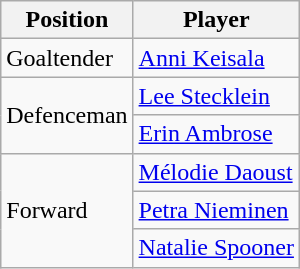<table class="wikitable">
<tr>
<th>Position</th>
<th>Player</th>
</tr>
<tr>
<td>Goaltender</td>
<td> <a href='#'>Anni Keisala</a></td>
</tr>
<tr>
<td rowspan=2>Defenceman</td>
<td> <a href='#'>Lee Stecklein</a></td>
</tr>
<tr>
<td> <a href='#'>Erin Ambrose</a></td>
</tr>
<tr>
<td rowspan=3>Forward</td>
<td> <a href='#'>Mélodie Daoust</a></td>
</tr>
<tr>
<td> <a href='#'>Petra Nieminen</a></td>
</tr>
<tr>
<td> <a href='#'>Natalie Spooner</a></td>
</tr>
</table>
